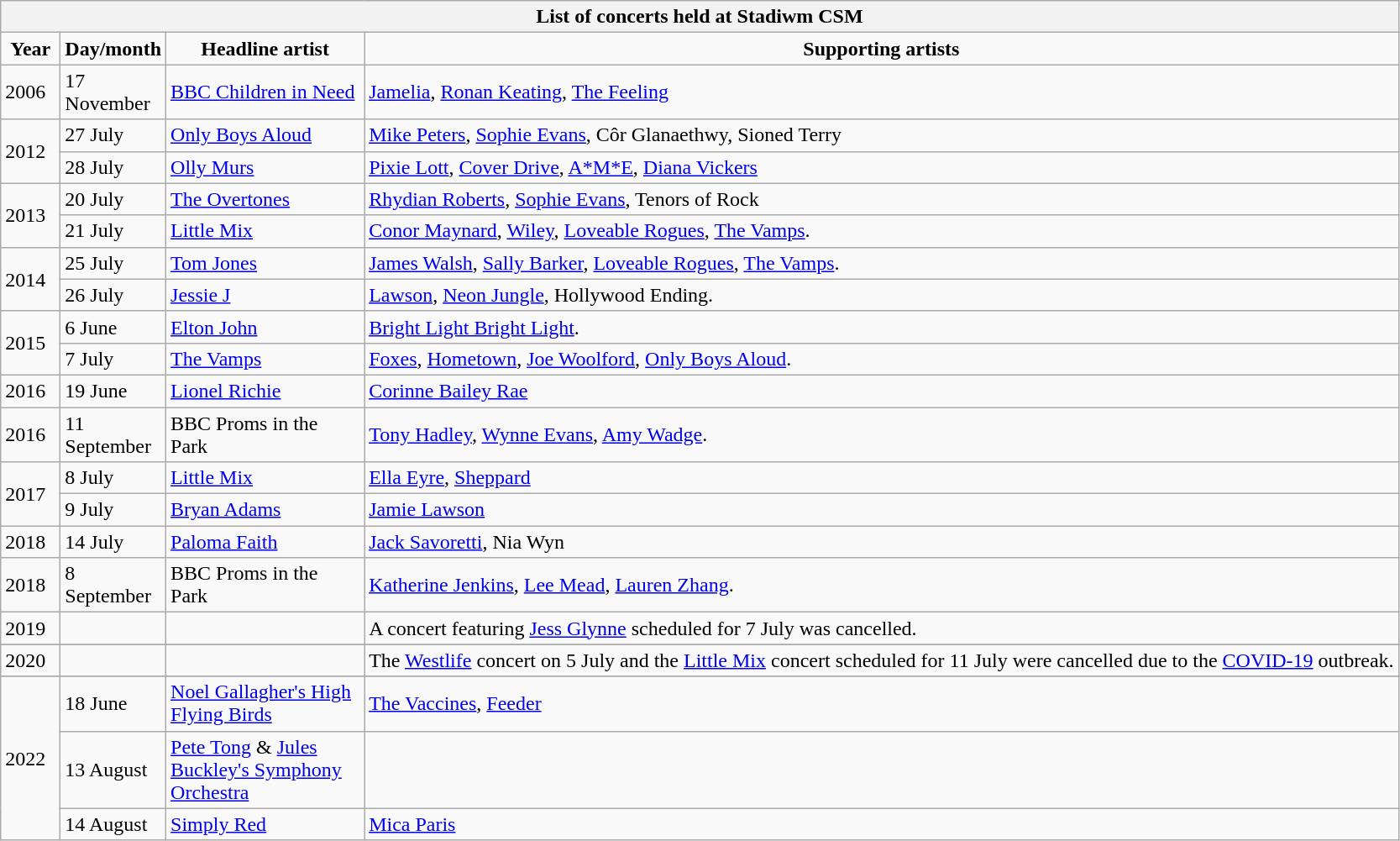<table class="wikitable">
<tr>
<th colspan=4>List of concerts held at Stadiwm CSM</th>
</tr>
<tr>
<td align=center width="40"><strong>Year</strong></td>
<td align=center width="65"><strong>Day/month</strong></td>
<td align=center width="150"><strong>Headline artist</strong></td>
<td align=center width="nowrap"><strong>Supporting artists</strong></td>
</tr>
<tr>
<td>2006</td>
<td>17 November</td>
<td><a href='#'>BBC Children in Need</a></td>
<td><a href='#'>Jamelia</a>, <a href='#'>Ronan Keating</a>, <a href='#'>The Feeling</a></td>
</tr>
<tr>
<td rowspan="2">2012</td>
<td>27 July</td>
<td><a href='#'>Only Boys Aloud</a></td>
<td><a href='#'>Mike Peters</a>, <a href='#'>Sophie Evans</a>, Côr Glanaethwy, Sioned Terry</td>
</tr>
<tr>
<td>28 July</td>
<td><a href='#'>Olly Murs</a></td>
<td><a href='#'>Pixie Lott</a>, <a href='#'>Cover Drive</a>, <a href='#'>A*M*E</a>, <a href='#'>Diana Vickers</a></td>
</tr>
<tr>
<td rowspan="2">2013</td>
<td>20 July</td>
<td><a href='#'>The Overtones</a></td>
<td><a href='#'>Rhydian Roberts</a>, <a href='#'>Sophie Evans</a>, Tenors of Rock</td>
</tr>
<tr>
<td>21 July</td>
<td><a href='#'>Little Mix</a></td>
<td><a href='#'>Conor Maynard</a>, <a href='#'>Wiley</a>, <a href='#'>Loveable Rogues</a>, <a href='#'>The Vamps</a>.</td>
</tr>
<tr>
<td rowspan="2">2014</td>
<td>25 July</td>
<td><a href='#'>Tom Jones</a></td>
<td><a href='#'>James Walsh</a>, <a href='#'>Sally Barker</a>, <a href='#'>Loveable Rogues</a>, <a href='#'>The Vamps</a>.</td>
</tr>
<tr>
<td>26 July</td>
<td><a href='#'>Jessie J</a></td>
<td><a href='#'>Lawson</a>, <a href='#'>Neon Jungle</a>, Hollywood Ending.</td>
</tr>
<tr>
<td rowspan="2">2015</td>
<td>6 June</td>
<td><a href='#'>Elton John</a></td>
<td><a href='#'>Bright Light Bright Light</a>.</td>
</tr>
<tr>
<td>7 July</td>
<td><a href='#'>The Vamps</a></td>
<td><a href='#'>Foxes</a>, <a href='#'>Hometown</a>, <a href='#'>Joe Woolford</a>, <a href='#'>Only Boys Aloud</a>.</td>
</tr>
<tr>
<td>2016</td>
<td>19 June</td>
<td><a href='#'>Lionel Richie</a></td>
<td><a href='#'>Corinne Bailey Rae</a></td>
</tr>
<tr>
<td>2016</td>
<td>11 September</td>
<td>BBC Proms in the Park</td>
<td><a href='#'>Tony Hadley</a>, <a href='#'>Wynne Evans</a>, <a href='#'>Amy Wadge</a>.</td>
</tr>
<tr>
<td rowspan="2">2017</td>
<td>8 July</td>
<td><a href='#'>Little Mix</a></td>
<td><a href='#'>Ella Eyre</a>, <a href='#'>Sheppard</a></td>
</tr>
<tr>
<td>9 July</td>
<td><a href='#'>Bryan Adams</a></td>
<td><a href='#'>Jamie Lawson</a></td>
</tr>
<tr>
<td>2018</td>
<td>14 July</td>
<td><a href='#'>Paloma Faith</a></td>
<td><a href='#'>Jack Savoretti</a>, Nia Wyn</td>
</tr>
<tr>
<td>2018</td>
<td>8 September</td>
<td>BBC Proms in the Park</td>
<td><a href='#'>Katherine Jenkins</a>, <a href='#'>Lee Mead</a>, <a href='#'>Lauren Zhang</a>.</td>
</tr>
<tr>
<td>2019</td>
<td></td>
<td></td>
<td>A concert featuring <a href='#'>Jess Glynne</a> scheduled for 7 July was cancelled.</td>
</tr>
<tr>
</tr>
<tr>
<td>2020</td>
<td></td>
<td></td>
<td>The <a href='#'>Westlife</a> concert on 5 July and the <a href='#'>Little Mix</a> concert scheduled for 11 July were cancelled due to the <a href='#'>COVID-19</a> outbreak.</td>
</tr>
<tr>
</tr>
<tr>
<td rowspan="3">2022</td>
<td>18 June</td>
<td><a href='#'>Noel Gallagher's High Flying Birds</a></td>
<td><a href='#'>The Vaccines</a>, <a href='#'>Feeder</a></td>
</tr>
<tr>
<td>13 August</td>
<td><a href='#'>Pete Tong</a> & <a href='#'>Jules Buckley's Symphony Orchestra</a></td>
<td></td>
</tr>
<tr>
<td>14 August</td>
<td><a href='#'>Simply Red</a></td>
<td><a href='#'>Mica Paris</a></td>
</tr>
</table>
